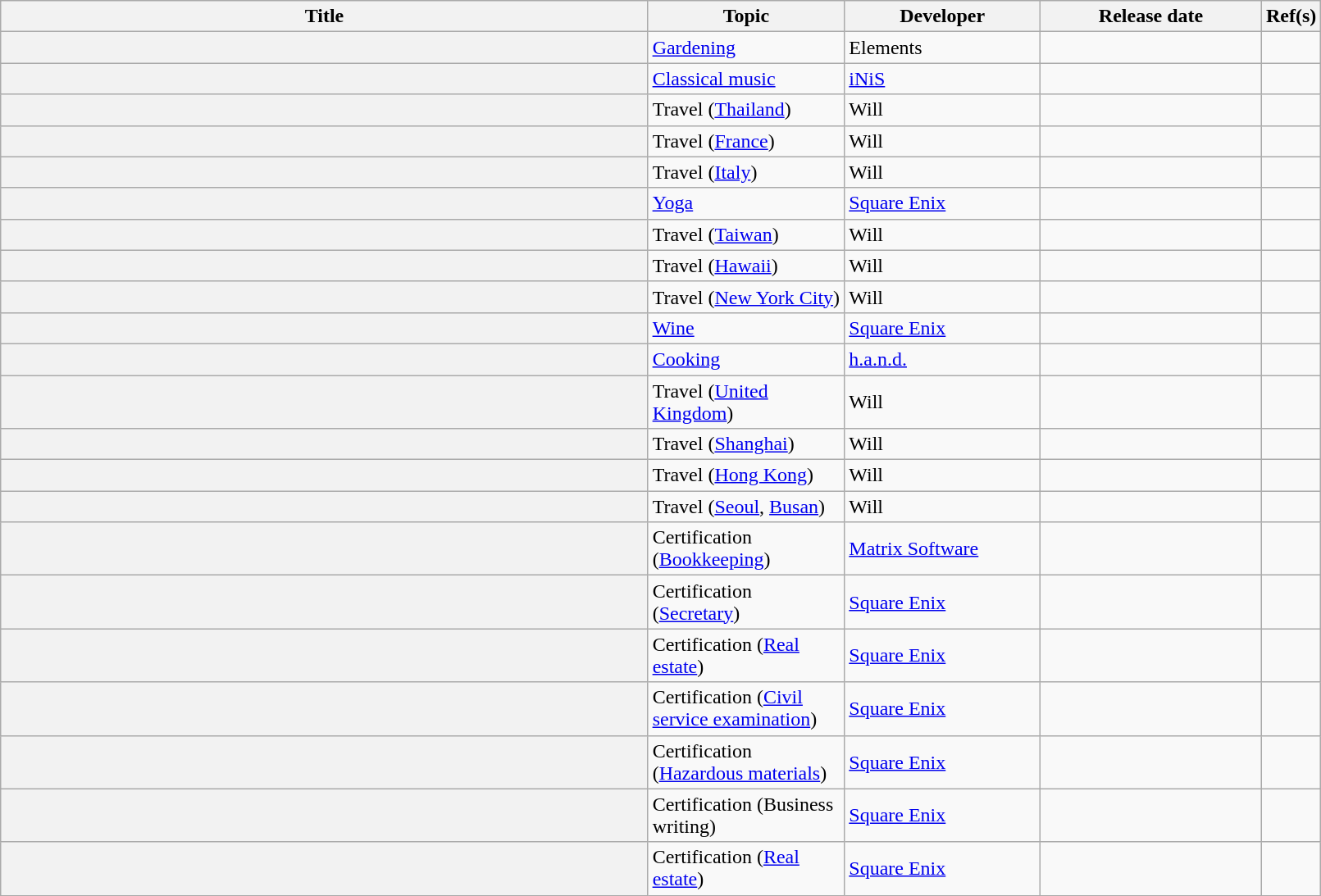<table class="wikitable sortable plainrowheaders" style="width: 85%;">
<tr>
<th style="width:50%;" scope="col">Title</th>
<th style="width:15%;" scope="col">Topic</th>
<th style="width:15%;" scope="col">Developer</th>
<th style="width:17%;" scope="col">Release date</th>
<th style="width:3%;" scope="col" class="unsortable">Ref(s)</th>
</tr>
<tr>
<th scope="row"></th>
<td><a href='#'>Gardening</a></td>
<td>Elements</td>
<td></td>
<td></td>
</tr>
<tr>
<th scope="row"></th>
<td><a href='#'>Classical music</a></td>
<td><a href='#'>iNiS</a></td>
<td></td>
<td></td>
</tr>
<tr>
<th scope="row"></th>
<td>Travel (<a href='#'>Thailand</a>)</td>
<td>Will</td>
<td></td>
<td></td>
</tr>
<tr>
<th scope="row"></th>
<td>Travel (<a href='#'>France</a>)</td>
<td>Will</td>
<td></td>
<td></td>
</tr>
<tr>
<th scope="row"></th>
<td>Travel (<a href='#'>Italy</a>)</td>
<td>Will</td>
<td></td>
<td></td>
</tr>
<tr>
<th scope="row"></th>
<td><a href='#'>Yoga</a></td>
<td><a href='#'>Square Enix</a></td>
<td></td>
<td></td>
</tr>
<tr>
<th scope="row"></th>
<td>Travel (<a href='#'>Taiwan</a>)</td>
<td>Will</td>
<td></td>
<td></td>
</tr>
<tr>
<th scope="row"></th>
<td>Travel (<a href='#'>Hawaii</a>)</td>
<td>Will</td>
<td></td>
<td></td>
</tr>
<tr>
<th scope="row"></th>
<td>Travel (<a href='#'>New York City</a>)</td>
<td>Will</td>
<td></td>
<td></td>
</tr>
<tr>
<th scope="row"></th>
<td><a href='#'>Wine</a></td>
<td><a href='#'>Square Enix</a></td>
<td></td>
<td></td>
</tr>
<tr>
<th scope="row"></th>
<td><a href='#'>Cooking</a></td>
<td><a href='#'>h.a.n.d.</a></td>
<td></td>
<td></td>
</tr>
<tr>
<th scope="row"></th>
<td>Travel (<a href='#'>United Kingdom</a>)</td>
<td>Will</td>
<td></td>
<td></td>
</tr>
<tr>
<th scope="row"></th>
<td>Travel (<a href='#'>Shanghai</a>)</td>
<td>Will</td>
<td></td>
<td></td>
</tr>
<tr>
<th scope="row"></th>
<td>Travel (<a href='#'>Hong Kong</a>)</td>
<td>Will</td>
<td></td>
<td></td>
</tr>
<tr>
<th scope="row"></th>
<td>Travel (<a href='#'>Seoul</a>, <a href='#'>Busan</a>)</td>
<td>Will</td>
<td></td>
<td></td>
</tr>
<tr>
<th scope="row"></th>
<td>Certification (<a href='#'>Bookkeeping</a>)</td>
<td><a href='#'>Matrix Software</a></td>
<td></td>
<td></td>
</tr>
<tr>
<th scope="row"></th>
<td>Certification (<a href='#'>Secretary</a>)</td>
<td><a href='#'>Square Enix</a></td>
<td></td>
<td></td>
</tr>
<tr>
<th scope="row"></th>
<td>Certification (<a href='#'>Real estate</a>)</td>
<td><a href='#'>Square Enix</a></td>
<td></td>
<td></td>
</tr>
<tr>
<th scope="row"></th>
<td>Certification (<a href='#'>Civil service examination</a>)</td>
<td><a href='#'>Square Enix</a></td>
<td></td>
<td></td>
</tr>
<tr>
<th scope="row"></th>
<td>Certification (<a href='#'>Hazardous materials</a>)</td>
<td><a href='#'>Square Enix</a></td>
<td></td>
<td></td>
</tr>
<tr>
<th scope="row"></th>
<td>Certification (Business writing)</td>
<td><a href='#'>Square Enix</a></td>
<td></td>
<td></td>
</tr>
<tr>
<th scope="row"></th>
<td>Certification (<a href='#'>Real estate</a>)</td>
<td><a href='#'>Square Enix</a></td>
<td></td>
<td></td>
</tr>
</table>
